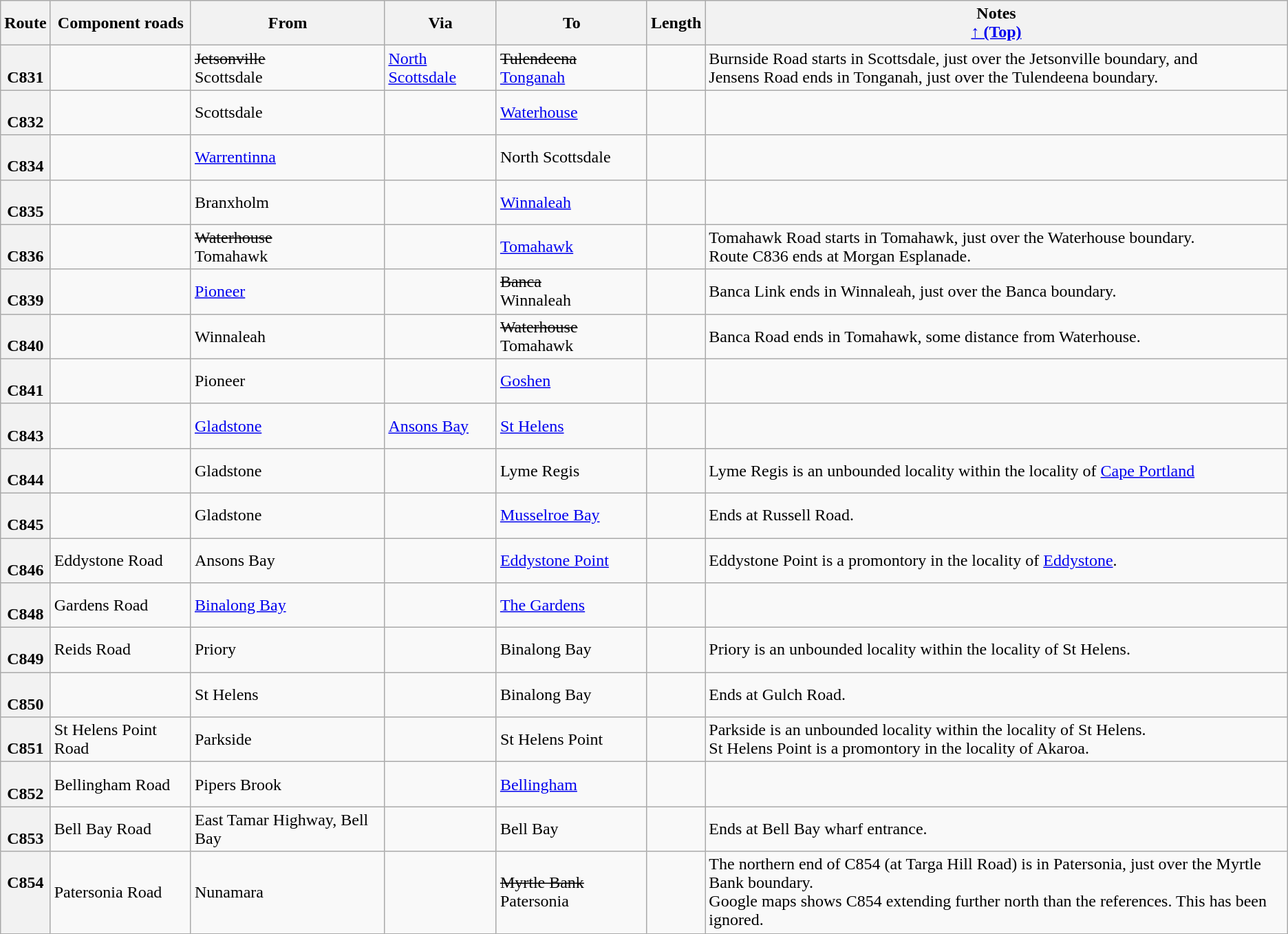<table class="wikitable">
<tr>
<th scope="col">Route</th>
<th scope="col">Component roads</th>
<th scope="col">From</th>
<th scope="col">Via</th>
<th scope="col">To</th>
<th scope="col">Length</th>
<th scope="col">Notes<br><a href='#'>↑ (Top)</a></th>
</tr>
<tr>
<th style="vertical-align:top; white-space:nowrap;"><br>C831</th>
<td></td>
<td> <s>Jetsonville</s> <br> Scottsdale</td>
<td><a href='#'>North Scottsdale</a></td>
<td> <s>Tulendeena</s> <br> <a href='#'>Tonganah</a></td>
<td></td>
<td> Burnside Road starts in Scottsdale, just over the Jetsonville boundary, and <br> Jensens Road ends in Tonganah, just over the Tulendeena boundary.</td>
</tr>
<tr>
<th style="vertical-align:top; white-space:nowrap;"><br>C832</th>
<td></td>
<td>Scottsdale</td>
<td></td>
<td><a href='#'>Waterhouse</a></td>
<td></td>
<td></td>
</tr>
<tr>
<th style="vertical-align:top; white-space:nowrap;"><br>C834</th>
<td></td>
<td><a href='#'>Warrentinna</a></td>
<td></td>
<td>North Scottsdale</td>
<td></td>
<td></td>
</tr>
<tr>
<th style="vertical-align:top; white-space:nowrap;"><br>C835</th>
<td></td>
<td>Branxholm</td>
<td></td>
<td><a href='#'>Winnaleah</a></td>
<td></td>
<td></td>
</tr>
<tr>
<th style="vertical-align:top; white-space:nowrap;"><br>C836</th>
<td></td>
<td> <s>Waterhouse</s> <br> Tomahawk</td>
<td></td>
<td><a href='#'>Tomahawk</a></td>
<td></td>
<td>Tomahawk Road starts in Tomahawk, just over the Waterhouse boundary. <br> Route C836 ends at Morgan Esplanade.</td>
</tr>
<tr>
<th style="vertical-align:top; white-space:nowrap;"><br>C839</th>
<td></td>
<td><a href='#'>Pioneer</a></td>
<td></td>
<td> <s>Banca</s> <br> Winnaleah</td>
<td></td>
<td>Banca Link ends in Winnaleah, just over the Banca boundary.</td>
</tr>
<tr>
<th style="vertical-align:top; white-space:nowrap;"><br>C840</th>
<td></td>
<td>Winnaleah</td>
<td></td>
<td> <s>Waterhouse</s> Tomahawk</td>
<td></td>
<td>Banca Road ends in Tomahawk, some distance from Waterhouse.</td>
</tr>
<tr>
<th style="vertical-align:top; white-space:nowrap;"><br>C841</th>
<td></td>
<td>Pioneer</td>
<td></td>
<td><a href='#'>Goshen</a></td>
<td></td>
<td></td>
</tr>
<tr>
<th style="vertical-align:top; white-space:nowrap;"><br>C843</th>
<td></td>
<td><a href='#'>Gladstone</a></td>
<td><a href='#'>Ansons Bay</a></td>
<td><a href='#'>St Helens</a></td>
<td></td>
<td></td>
</tr>
<tr>
<th style="vertical-align:top; white-space:nowrap;"><br>C844</th>
<td></td>
<td>Gladstone</td>
<td></td>
<td>Lyme Regis</td>
<td></td>
<td>Lyme Regis is an unbounded locality within the locality of <a href='#'>Cape Portland</a></td>
</tr>
<tr>
<th style="vertical-align:top; white-space:nowrap;"><br>C845</th>
<td></td>
<td>Gladstone</td>
<td></td>
<td><a href='#'>Musselroe Bay</a></td>
<td></td>
<td>Ends at Russell Road.</td>
</tr>
<tr>
<th style="vertical-align:top; white-space:nowrap;"><br>C846</th>
<td>Eddystone Road</td>
<td>Ansons Bay</td>
<td></td>
<td><a href='#'>Eddystone Point</a></td>
<td></td>
<td>Eddystone Point is a promontory in the locality of <a href='#'>Eddystone</a>.</td>
</tr>
<tr>
<th style="vertical-align:top; white-space:nowrap;"><br>C848</th>
<td>Gardens Road</td>
<td><a href='#'>Binalong Bay</a></td>
<td></td>
<td><a href='#'>The Gardens</a></td>
<td></td>
<td></td>
</tr>
<tr>
<th style="vertical-align:top; white-space:nowrap;"><br>C849</th>
<td>Reids Road</td>
<td>Priory</td>
<td></td>
<td>Binalong Bay</td>
<td></td>
<td>Priory is an unbounded locality within the locality of St Helens.</td>
</tr>
<tr>
<th style="vertical-align:top; white-space:nowrap;"><br>C850</th>
<td></td>
<td>St Helens</td>
<td></td>
<td>Binalong Bay</td>
<td></td>
<td>Ends at Gulch Road.</td>
</tr>
<tr>
<th style="vertical-align:top; white-space:nowrap;"><br>C851</th>
<td>St Helens Point Road</td>
<td>Parkside</td>
<td></td>
<td>St Helens Point</td>
<td></td>
<td>Parkside is an unbounded locality within the locality of St Helens. <br> St Helens Point is a promontory in the locality of Akaroa.</td>
</tr>
<tr>
<th style="vertical-align:top; white-space:nowrap;"><br>C852</th>
<td>Bellingham Road</td>
<td>Pipers Brook</td>
<td></td>
<td><a href='#'>Bellingham</a></td>
<td></td>
<td></td>
</tr>
<tr>
<th style="vertical-align:top; white-space:nowrap;"><br>C853</th>
<td>Bell Bay Road</td>
<td>East Tamar Highway, Bell Bay</td>
<td></td>
<td>Bell Bay</td>
<td></td>
<td>Ends at Bell Bay wharf entrance.</td>
</tr>
<tr>
<th style="vertical-align:top; white-space:nowrap;"><br>C854</th>
<td>Patersonia Road</td>
<td>Nunamara</td>
<td></td>
<td> <s>Myrtle Bank</s> <br> Patersonia</td>
<td></td>
<td>The northern end of C854 (at Targa Hill Road) is in Patersonia, just over the Myrtle Bank boundary. <br> Google maps shows C854 extending further north than the references. This has been ignored.</td>
</tr>
</table>
